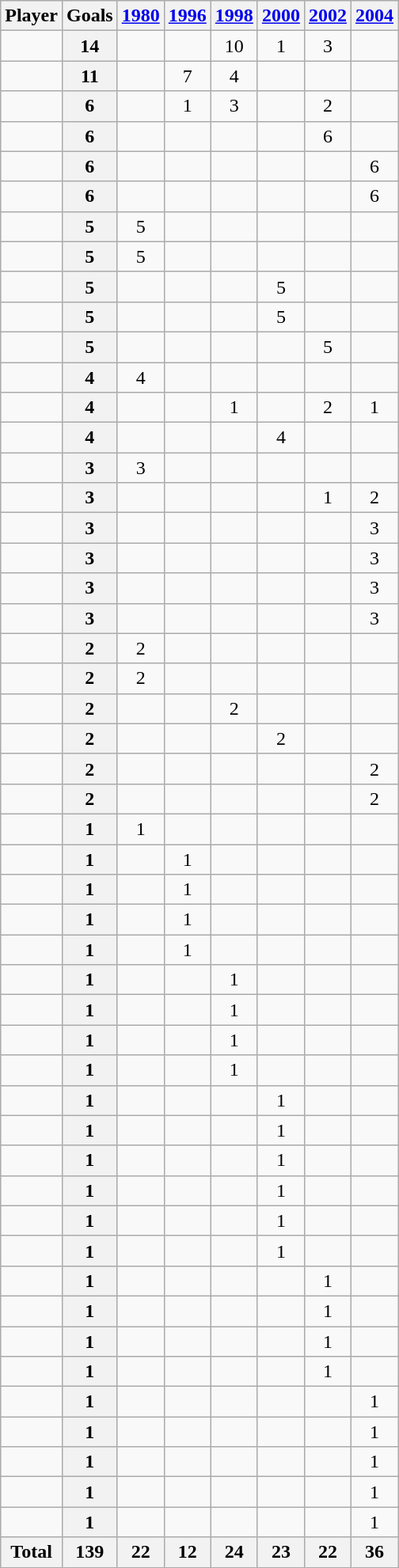<table class="wikitable sortable" style="text-align:center;">
<tr>
<th>Player</th>
<th>Goals</th>
<th><a href='#'>1980</a></th>
<th><a href='#'>1996</a></th>
<th><a href='#'>1998</a></th>
<th><a href='#'>2000</a></th>
<th><a href='#'>2002</a></th>
<th><a href='#'>2004</a></th>
</tr>
<tr>
<td align="left"></td>
<th>14</th>
<td></td>
<td></td>
<td>10</td>
<td>1</td>
<td>3</td>
<td></td>
</tr>
<tr>
<td align="left"></td>
<th>11</th>
<td></td>
<td>7</td>
<td>4</td>
<td></td>
<td></td>
<td></td>
</tr>
<tr>
<td align="left"></td>
<th>6</th>
<td></td>
<td>1</td>
<td>3</td>
<td></td>
<td>2</td>
<td></td>
</tr>
<tr>
<td align="left"></td>
<th>6</th>
<td></td>
<td></td>
<td></td>
<td></td>
<td>6</td>
<td></td>
</tr>
<tr>
<td align="left"></td>
<th>6</th>
<td></td>
<td></td>
<td></td>
<td></td>
<td></td>
<td>6</td>
</tr>
<tr>
<td align="left"></td>
<th>6</th>
<td></td>
<td></td>
<td></td>
<td></td>
<td></td>
<td>6</td>
</tr>
<tr>
<td align="left"></td>
<th>5</th>
<td>5</td>
<td></td>
<td></td>
<td></td>
<td></td>
<td></td>
</tr>
<tr>
<td align="left"></td>
<th>5</th>
<td>5</td>
<td></td>
<td></td>
<td></td>
<td></td>
<td></td>
</tr>
<tr>
<td align="left"></td>
<th>5</th>
<td></td>
<td></td>
<td></td>
<td>5</td>
<td></td>
<td></td>
</tr>
<tr>
<td align="left"></td>
<th>5</th>
<td></td>
<td></td>
<td></td>
<td>5</td>
<td></td>
<td></td>
</tr>
<tr>
<td align="left"></td>
<th>5</th>
<td></td>
<td></td>
<td></td>
<td></td>
<td>5</td>
<td></td>
</tr>
<tr>
<td align="left"></td>
<th>4</th>
<td>4</td>
<td></td>
<td></td>
<td></td>
<td></td>
<td></td>
</tr>
<tr>
<td align="left"></td>
<th>4</th>
<td></td>
<td></td>
<td>1</td>
<td></td>
<td>2</td>
<td>1</td>
</tr>
<tr>
<td align="left"></td>
<th>4</th>
<td></td>
<td></td>
<td></td>
<td>4</td>
<td></td>
<td></td>
</tr>
<tr>
<td align="left"></td>
<th>3</th>
<td>3</td>
<td></td>
<td></td>
<td></td>
<td></td>
<td></td>
</tr>
<tr>
<td align="left"></td>
<th>3</th>
<td></td>
<td></td>
<td></td>
<td></td>
<td>1</td>
<td>2</td>
</tr>
<tr>
<td align="left"></td>
<th>3</th>
<td></td>
<td></td>
<td></td>
<td></td>
<td></td>
<td>3</td>
</tr>
<tr>
<td align="left"></td>
<th>3</th>
<td></td>
<td></td>
<td></td>
<td></td>
<td></td>
<td>3</td>
</tr>
<tr>
<td align="left"></td>
<th>3</th>
<td></td>
<td></td>
<td></td>
<td></td>
<td></td>
<td>3</td>
</tr>
<tr>
<td align="left"></td>
<th>3</th>
<td></td>
<td></td>
<td></td>
<td></td>
<td></td>
<td>3</td>
</tr>
<tr>
<td align="left"></td>
<th>2</th>
<td>2</td>
<td></td>
<td></td>
<td></td>
<td></td>
<td></td>
</tr>
<tr>
<td align="left"></td>
<th>2</th>
<td>2</td>
<td></td>
<td></td>
<td></td>
<td></td>
<td></td>
</tr>
<tr>
<td align="left"></td>
<th>2</th>
<td></td>
<td></td>
<td>2</td>
<td></td>
<td></td>
<td></td>
</tr>
<tr>
<td align="left"></td>
<th>2</th>
<td></td>
<td></td>
<td></td>
<td>2</td>
<td></td>
<td></td>
</tr>
<tr>
<td align="left"></td>
<th>2</th>
<td></td>
<td></td>
<td></td>
<td></td>
<td></td>
<td>2</td>
</tr>
<tr>
<td align="left"></td>
<th>2</th>
<td></td>
<td></td>
<td></td>
<td></td>
<td></td>
<td>2</td>
</tr>
<tr>
<td align="left"></td>
<th>1</th>
<td>1</td>
<td></td>
<td></td>
<td></td>
<td></td>
<td></td>
</tr>
<tr>
<td align="left"></td>
<th>1</th>
<td></td>
<td>1</td>
<td></td>
<td></td>
<td></td>
<td></td>
</tr>
<tr>
<td align="left"></td>
<th>1</th>
<td></td>
<td>1</td>
<td></td>
<td></td>
<td></td>
<td></td>
</tr>
<tr>
<td align="left"></td>
<th>1</th>
<td></td>
<td>1</td>
<td></td>
<td></td>
<td></td>
<td></td>
</tr>
<tr>
<td align="left"></td>
<th>1</th>
<td></td>
<td>1</td>
<td></td>
<td></td>
<td></td>
<td></td>
</tr>
<tr>
<td align="left"></td>
<th>1</th>
<td></td>
<td></td>
<td>1</td>
<td></td>
<td></td>
<td></td>
</tr>
<tr>
<td align="left"></td>
<th>1</th>
<td></td>
<td></td>
<td>1</td>
<td></td>
<td></td>
<td></td>
</tr>
<tr>
<td align="left"></td>
<th>1</th>
<td></td>
<td></td>
<td>1</td>
<td></td>
<td></td>
<td></td>
</tr>
<tr>
<td align="left"></td>
<th>1</th>
<td></td>
<td></td>
<td>1</td>
<td></td>
<td></td>
<td></td>
</tr>
<tr>
<td align="left"></td>
<th>1</th>
<td></td>
<td></td>
<td></td>
<td>1</td>
<td></td>
<td></td>
</tr>
<tr>
<td align="left"></td>
<th>1</th>
<td></td>
<td></td>
<td></td>
<td>1</td>
<td></td>
<td></td>
</tr>
<tr>
<td align="left"></td>
<th>1</th>
<td></td>
<td></td>
<td></td>
<td>1</td>
<td></td>
<td></td>
</tr>
<tr>
<td align="left"></td>
<th>1</th>
<td></td>
<td></td>
<td></td>
<td>1</td>
<td></td>
<td></td>
</tr>
<tr>
<td align="left"></td>
<th>1</th>
<td></td>
<td></td>
<td></td>
<td>1</td>
<td></td>
<td></td>
</tr>
<tr>
<td align="left"></td>
<th>1</th>
<td></td>
<td></td>
<td></td>
<td>1</td>
<td></td>
<td></td>
</tr>
<tr>
<td align="left"></td>
<th>1</th>
<td></td>
<td></td>
<td></td>
<td></td>
<td>1</td>
<td></td>
</tr>
<tr>
<td align="left"></td>
<th>1</th>
<td></td>
<td></td>
<td></td>
<td></td>
<td>1</td>
<td></td>
</tr>
<tr>
<td align="left"></td>
<th>1</th>
<td></td>
<td></td>
<td></td>
<td></td>
<td>1</td>
<td></td>
</tr>
<tr>
<td align="left"></td>
<th>1</th>
<td></td>
<td></td>
<td></td>
<td></td>
<td>1</td>
<td></td>
</tr>
<tr>
<td align="left"></td>
<th>1</th>
<td></td>
<td></td>
<td></td>
<td></td>
<td></td>
<td>1</td>
</tr>
<tr>
<td align="left"></td>
<th>1</th>
<td></td>
<td></td>
<td></td>
<td></td>
<td></td>
<td>1</td>
</tr>
<tr>
<td align="left"></td>
<th>1</th>
<td></td>
<td></td>
<td></td>
<td></td>
<td></td>
<td>1</td>
</tr>
<tr>
<td align="left"></td>
<th>1</th>
<td></td>
<td></td>
<td></td>
<td></td>
<td></td>
<td>1</td>
</tr>
<tr>
<td align="left"></td>
<th>1</th>
<td></td>
<td></td>
<td></td>
<td></td>
<td></td>
<td>1</td>
</tr>
<tr class="sortbottom">
<th>Total</th>
<th>139</th>
<th>22</th>
<th>12</th>
<th>24</th>
<th>23</th>
<th>22</th>
<th>36</th>
</tr>
</table>
